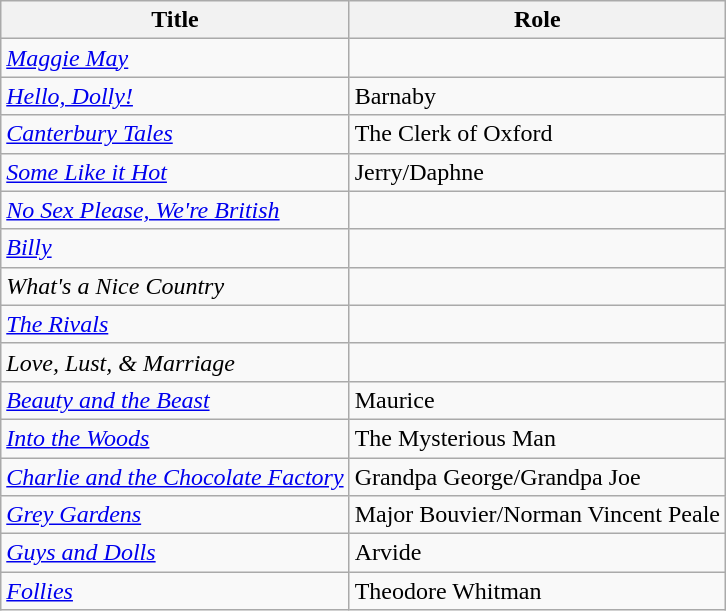<table class="wikitable">
<tr>
<th>Title</th>
<th>Role</th>
</tr>
<tr>
<td><em><a href='#'>Maggie May</a></em></td>
<td></td>
</tr>
<tr>
<td><em><a href='#'>Hello, Dolly!</a></em></td>
<td>Barnaby</td>
</tr>
<tr>
<td><em><a href='#'>Canterbury Tales</a></em></td>
<td>The Clerk of Oxford</td>
</tr>
<tr>
<td><em><a href='#'>Some Like it Hot</a></em></td>
<td>Jerry/Daphne</td>
</tr>
<tr>
<td><em><a href='#'>No Sex Please, We're British</a></em></td>
<td></td>
</tr>
<tr>
<td><em><a href='#'>Billy</a></em></td>
<td></td>
</tr>
<tr>
<td><em>What's a Nice Country</em></td>
<td></td>
</tr>
<tr>
<td><em><a href='#'>The Rivals</a></em></td>
<td></td>
</tr>
<tr>
<td><em>Love, Lust, & Marriage</em></td>
<td></td>
</tr>
<tr>
<td><em><a href='#'>Beauty and the Beast</a></em></td>
<td>Maurice</td>
</tr>
<tr>
<td><em><a href='#'>Into the Woods</a></em></td>
<td>The Mysterious Man</td>
</tr>
<tr>
<td><em><a href='#'>Charlie and the Chocolate Factory</a></em></td>
<td>Grandpa George/Grandpa Joe</td>
</tr>
<tr>
<td><em><a href='#'>Grey Gardens</a></em></td>
<td>Major Bouvier/Norman Vincent Peale</td>
</tr>
<tr>
<td><em><a href='#'>Guys and Dolls</a></em></td>
<td>Arvide</td>
</tr>
<tr>
<td><em><a href='#'>Follies</a></em></td>
<td>Theodore Whitman</td>
</tr>
</table>
